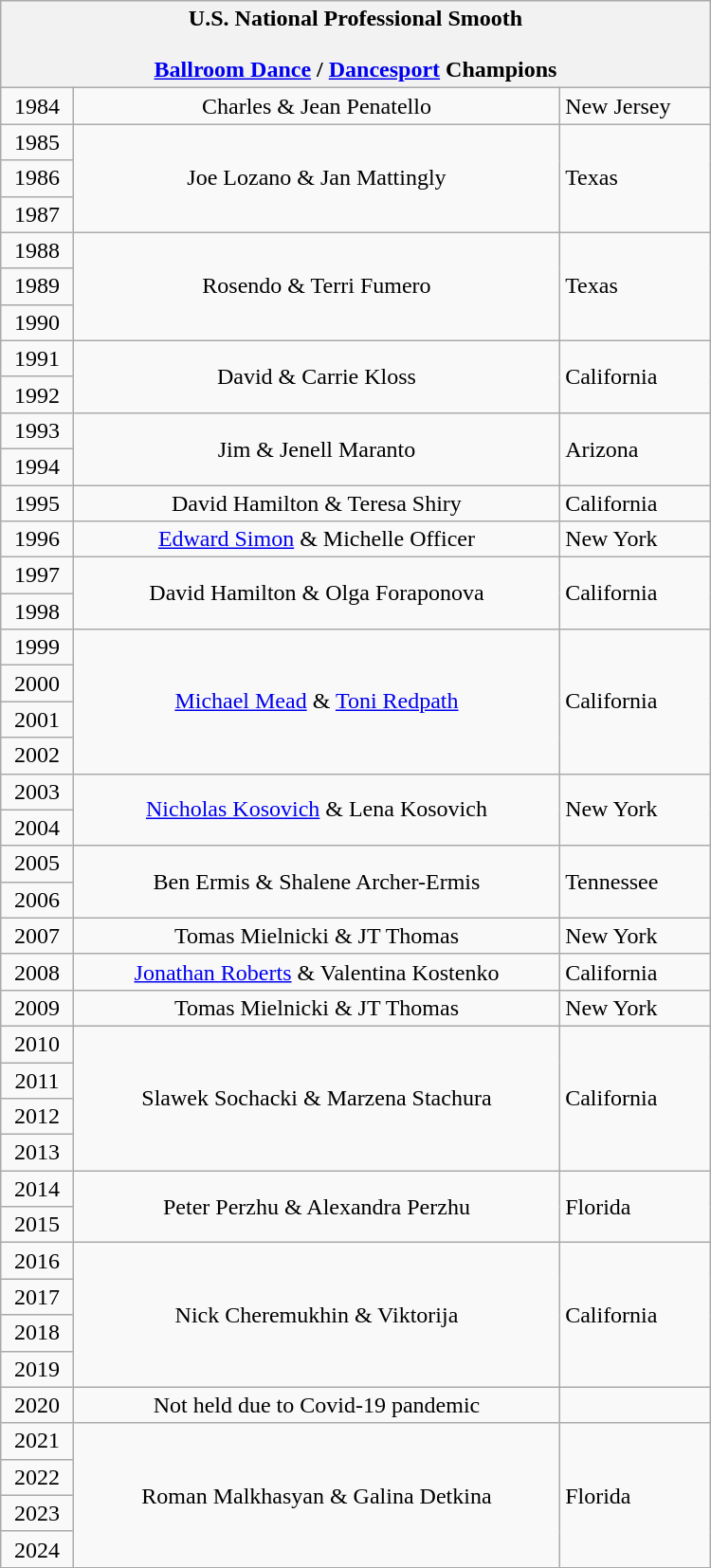<table class="wikitable"  width="500px" cellpadding="5">
<tr>
<th colspan="3" align="center">U.S. National Professional Smooth<br><br><a href='#'>Ballroom Dance</a> / <a href='#'>Dancesport</a> Champions</th>
</tr>
<tr>
<td align="center">1984</td>
<td align="center">Charles & Jean Penatello</td>
<td> New Jersey</td>
</tr>
<tr>
<td align="center">1985</td>
<td align="center" rowspan="3">Joe Lozano & Jan Mattingly</td>
<td rowspan="3"> Texas</td>
</tr>
<tr>
<td align="center">1986</td>
</tr>
<tr>
<td align="center">1987</td>
</tr>
<tr>
<td align="center">1988</td>
<td align="center" rowspan="3">Rosendo & Terri Fumero</td>
<td rowspan="3"> Texas</td>
</tr>
<tr>
<td align="center">1989</td>
</tr>
<tr>
<td align="center">1990</td>
</tr>
<tr>
<td align="center">1991</td>
<td align="center" rowspan="2">David & Carrie Kloss</td>
<td rowspan="2"> California</td>
</tr>
<tr>
<td align="center">1992</td>
</tr>
<tr>
<td align="center">1993</td>
<td align="center" rowspan="2">Jim & Jenell Maranto</td>
<td rowspan="2"> Arizona</td>
</tr>
<tr>
<td align="center">1994</td>
</tr>
<tr>
<td align="center">1995</td>
<td align="center">David Hamilton & Teresa Shiry</td>
<td> California</td>
</tr>
<tr>
<td align="center">1996</td>
<td align="center"><a href='#'>Edward Simon</a> & Michelle Officer</td>
<td> New York</td>
</tr>
<tr>
<td align="center">1997</td>
<td align="center" rowspan="2">David Hamilton & Olga Foraponova</td>
<td rowspan="2"> California</td>
</tr>
<tr>
<td align="center">1998</td>
</tr>
<tr>
<td align="center">1999</td>
<td align="center" rowspan="4"><a href='#'>Michael Mead</a> & <a href='#'>Toni Redpath</a></td>
<td rowspan="4"> California</td>
</tr>
<tr>
<td align="center">2000</td>
</tr>
<tr>
<td align="center">2001</td>
</tr>
<tr>
<td align="center">2002</td>
</tr>
<tr>
<td align="center">2003</td>
<td align="center" rowspan="2"><a href='#'>Nicholas Kosovich</a> & Lena Kosovich</td>
<td rowspan="2"> New York</td>
</tr>
<tr>
<td align="center">2004</td>
</tr>
<tr>
<td align="center">2005</td>
<td align="center" rowspan="2">Ben Ermis & Shalene Archer-Ermis</td>
<td rowspan="2"> Tennessee</td>
</tr>
<tr>
<td align="center">2006</td>
</tr>
<tr>
<td align="center">2007</td>
<td align="center">Tomas Mielnicki & JT Thomas</td>
<td> New York</td>
</tr>
<tr>
<td align="center">2008</td>
<td align="center"><a href='#'>Jonathan Roberts</a> & Valentina Kostenko</td>
<td> California</td>
</tr>
<tr>
<td align="center">2009</td>
<td align="center">Tomas Mielnicki & JT Thomas</td>
<td> New York</td>
</tr>
<tr>
<td align="center">2010</td>
<td align="center" rowspan="4">Slawek Sochacki & Marzena Stachura</td>
<td rowspan="4"> California</td>
</tr>
<tr>
<td align="center">2011</td>
</tr>
<tr>
<td align="center">2012</td>
</tr>
<tr>
<td align="center">2013</td>
</tr>
<tr>
<td align="center">2014</td>
<td align="center" rowspan="2">Peter Perzhu & Alexandra Perzhu</td>
<td rowspan="2"> Florida</td>
</tr>
<tr>
<td align="center">2015</td>
</tr>
<tr>
<td align="center">2016</td>
<td align="center" rowspan="4">Nick Cheremukhin & Viktorija</td>
<td rowspan="4"> California</td>
</tr>
<tr>
<td align="center">2017</td>
</tr>
<tr>
<td align="center">2018</td>
</tr>
<tr>
<td align="center">2019</td>
</tr>
<tr>
<td align="center">2020</td>
<td align="center">Not held due to Covid-19 pandemic</td>
<td></td>
</tr>
<tr>
<td align="center">2021</td>
<td align="center" rowspan="4">Roman Malkhasyan & Galina Detkina</td>
<td rowspan="4"> Florida</td>
</tr>
<tr>
<td align="center">2022</td>
</tr>
<tr>
<td align="center">2023</td>
</tr>
<tr>
<td align="center">2024</td>
</tr>
<tr>
</tr>
</table>
